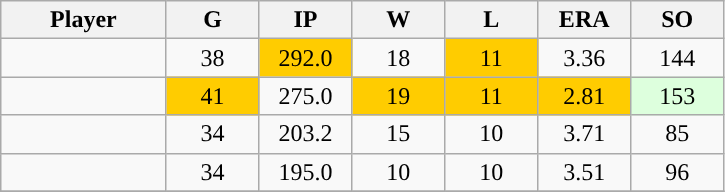<table class="wikitable sortable">
<tr>
<th bgcolor="#DDDDFF" width="16%">Player</th>
<th bgcolor="#DDDDFF" width="9%">G</th>
<th bgcolor="#DDDDFF" width="9%">IP</th>
<th bgcolor="#DDDDFF" width="9%">W</th>
<th bgcolor="#DDDDFF" width="9%">L</th>
<th bgcolor="#DDDDFF" width="9%">ERA</th>
<th bgcolor="#DDDDFF" width="9%">SO</th>
</tr>
<tr align="center">
<td></td>
<td>38</td>
<td style="background:#fc0;">292.0</td>
<td>18</td>
<td style="background:#fc0;">11</td>
<td>3.36</td>
<td>144</td>
</tr>
<tr align="center">
<td></td>
<td style="background:#fc0;">41</td>
<td>275.0</td>
<td style="background:#fc0;">19</td>
<td style="background:#fc0;">11</td>
<td style="background:#fc0;">2.81</td>
<td style="background:#DDFFDD;">153</td>
</tr>
<tr align="center">
<td></td>
<td>34</td>
<td>203.2</td>
<td>15</td>
<td>10</td>
<td>3.71</td>
<td>85</td>
</tr>
<tr align="center">
<td></td>
<td>34</td>
<td>195.0</td>
<td>10</td>
<td>10</td>
<td>3.51</td>
<td>96</td>
</tr>
<tr align="center">
</tr>
</table>
